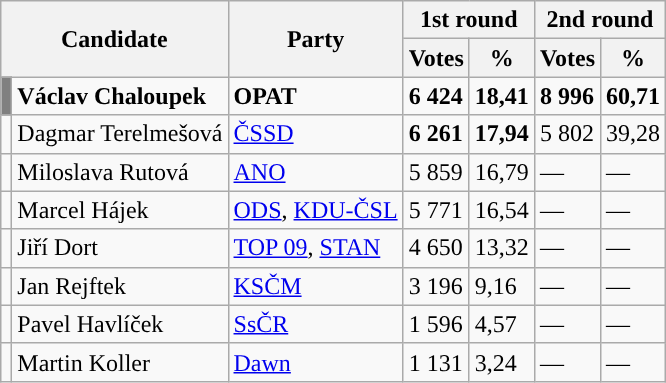<table class="wikitable sortable">
<tr>
<th colspan="2" rowspan="2">Candidate</th>
<th rowspan="2">Party</th>
<th colspan="2">1st round</th>
<th colspan="2">2nd round</th>
</tr>
<tr>
<th>Votes</th>
<th>%</th>
<th>Votes</th>
<th>%</th>
</tr>
<tr>
<td style="background-color:gray;"></td>
<td><strong>Václav Chaloupek</strong></td>
<td><strong>OPAT</strong></td>
<td><strong>6 424</strong></td>
<td><strong>18,41</strong></td>
<td><strong>8 996</strong></td>
<td><strong>60,71</strong></td>
</tr>
<tr>
<td style="background-color:"></td>
<td>Dagmar Terelmešová</td>
<td><a href='#'>ČSSD</a></td>
<td><strong>6 261</strong></td>
<td><strong>17,94</strong></td>
<td>5 802</td>
<td>39,28</td>
</tr>
<tr>
<td style="background-color:"></td>
<td>Miloslava Rutová</td>
<td><a href='#'>ANO</a></td>
<td>5 859</td>
<td>16,79</td>
<td>—</td>
<td>—</td>
</tr>
<tr>
<td style="background-color:"></td>
<td>Marcel Hájek</td>
<td><a href='#'>ODS</a>, <a href='#'>KDU-ČSL</a></td>
<td>5 771</td>
<td>16,54</td>
<td>—</td>
<td>—</td>
</tr>
<tr>
<td style="background-color:"></td>
<td>Jiří Dort</td>
<td><a href='#'>TOP 09</a>, <a href='#'>STAN</a></td>
<td>4 650</td>
<td>13,32</td>
<td>—</td>
<td>—</td>
</tr>
<tr>
<td style="background-color:"></td>
<td>Jan Rejftek</td>
<td><a href='#'>KSČM</a></td>
<td>3 196</td>
<td>9,16</td>
<td>—</td>
<td>—</td>
</tr>
<tr>
<td style="background-color:"></td>
<td>Pavel Havlíček</td>
<td><a href='#'>SsČR</a></td>
<td>1 596</td>
<td>4,57</td>
<td>—</td>
<td>—</td>
</tr>
<tr>
<td style="background-color:"></td>
<td>Martin Koller</td>
<td><a href='#'>Dawn</a></td>
<td>1 131</td>
<td>3,24</td>
<td>—</td>
<td>—</td>
</tr>
</table>
